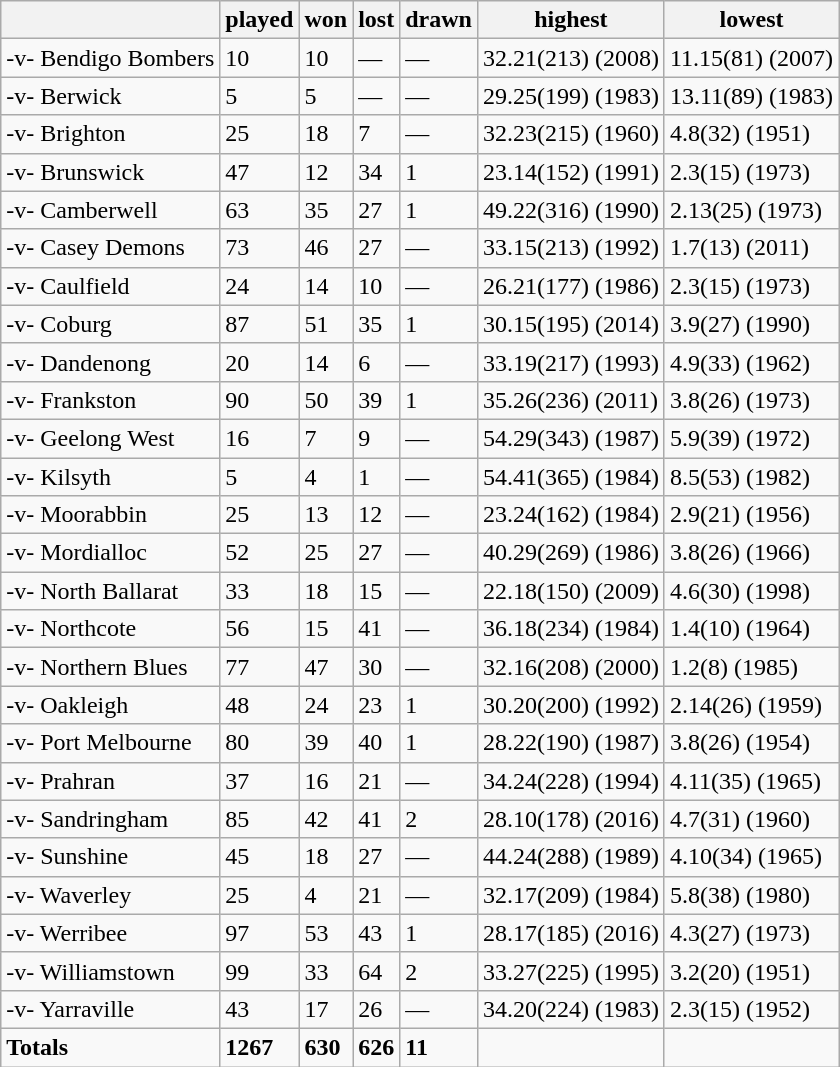<table class="wikitable">
<tr>
<th></th>
<th>played</th>
<th>won</th>
<th>lost</th>
<th>drawn</th>
<th>highest</th>
<th>lowest</th>
</tr>
<tr>
<td>-v- Bendigo Bombers</td>
<td>10</td>
<td>10</td>
<td>—</td>
<td>—</td>
<td>32.21(213) (2008)</td>
<td>11.15(81) (2007)</td>
</tr>
<tr>
<td>-v- Berwick</td>
<td>5</td>
<td>5</td>
<td>—</td>
<td>—</td>
<td>29.25(199) (1983)</td>
<td>13.11(89) (1983)</td>
</tr>
<tr>
<td>-v- Brighton</td>
<td>25</td>
<td>18</td>
<td>7</td>
<td>—</td>
<td>32.23(215) (1960)</td>
<td>4.8(32) (1951)</td>
</tr>
<tr>
<td>-v- Brunswick</td>
<td>47</td>
<td>12</td>
<td>34</td>
<td>1</td>
<td>23.14(152) (1991)</td>
<td>2.3(15) (1973)</td>
</tr>
<tr>
<td>-v- Camberwell</td>
<td>63</td>
<td>35</td>
<td>27</td>
<td>1</td>
<td>49.22(316) (1990)</td>
<td>2.13(25) (1973)</td>
</tr>
<tr>
<td>-v- Casey Demons</td>
<td>73</td>
<td>46</td>
<td>27</td>
<td>—</td>
<td>33.15(213) (1992)</td>
<td>1.7(13) (2011)</td>
</tr>
<tr>
<td>-v- Caulfield</td>
<td>24</td>
<td>14</td>
<td>10</td>
<td>—</td>
<td>26.21(177) (1986)</td>
<td>2.3(15) (1973)</td>
</tr>
<tr>
<td>-v- Coburg</td>
<td>87</td>
<td>51</td>
<td>35</td>
<td>1</td>
<td>30.15(195) (2014)</td>
<td>3.9(27) (1990)</td>
</tr>
<tr>
<td>-v- Dandenong</td>
<td>20</td>
<td>14</td>
<td>6</td>
<td>—</td>
<td>33.19(217) (1993)</td>
<td>4.9(33) (1962)</td>
</tr>
<tr>
<td>-v- Frankston</td>
<td>90</td>
<td>50</td>
<td>39</td>
<td>1</td>
<td>35.26(236) (2011)</td>
<td>3.8(26) (1973)</td>
</tr>
<tr>
<td>-v- Geelong West</td>
<td>16</td>
<td>7</td>
<td>9</td>
<td>—</td>
<td>54.29(343) (1987)</td>
<td>5.9(39) (1972)</td>
</tr>
<tr>
<td>-v- Kilsyth</td>
<td>5</td>
<td>4</td>
<td>1</td>
<td>—</td>
<td>54.41(365) (1984)</td>
<td>8.5(53) (1982)</td>
</tr>
<tr>
<td>-v- Moorabbin</td>
<td>25</td>
<td>13</td>
<td>12</td>
<td>—</td>
<td>23.24(162) (1984)</td>
<td>2.9(21) (1956)</td>
</tr>
<tr>
<td>-v- Mordialloc</td>
<td>52</td>
<td>25</td>
<td>27</td>
<td>—</td>
<td>40.29(269) (1986)</td>
<td>3.8(26) (1966)</td>
</tr>
<tr>
<td>-v- North Ballarat</td>
<td>33</td>
<td>18</td>
<td>15</td>
<td>—</td>
<td>22.18(150) (2009)</td>
<td>4.6(30) (1998)</td>
</tr>
<tr>
<td>-v- Northcote</td>
<td>56</td>
<td>15</td>
<td>41</td>
<td>—</td>
<td>36.18(234) (1984)</td>
<td>1.4(10) (1964)</td>
</tr>
<tr>
<td>-v- Northern Blues</td>
<td>77</td>
<td>47</td>
<td>30</td>
<td>—</td>
<td>32.16(208) (2000)</td>
<td>1.2(8) (1985)</td>
</tr>
<tr>
<td>-v- Oakleigh</td>
<td>48</td>
<td>24</td>
<td>23</td>
<td>1</td>
<td>30.20(200) (1992)</td>
<td>2.14(26) (1959)</td>
</tr>
<tr>
<td>-v- Port Melbourne</td>
<td>80</td>
<td>39</td>
<td>40</td>
<td>1</td>
<td>28.22(190) (1987)</td>
<td>3.8(26) (1954)</td>
</tr>
<tr>
<td>-v- Prahran</td>
<td>37</td>
<td>16</td>
<td>21</td>
<td>—</td>
<td>34.24(228) (1994)</td>
<td>4.11(35) (1965)</td>
</tr>
<tr>
<td>-v- Sandringham</td>
<td>85</td>
<td>42</td>
<td>41</td>
<td>2</td>
<td>28.10(178) (2016)</td>
<td>4.7(31) (1960)</td>
</tr>
<tr>
<td>-v- Sunshine</td>
<td>45</td>
<td>18</td>
<td>27</td>
<td>—</td>
<td>44.24(288) (1989)</td>
<td>4.10(34) (1965)</td>
</tr>
<tr>
<td>-v- Waverley</td>
<td>25</td>
<td>4</td>
<td>21</td>
<td>—</td>
<td>32.17(209) (1984)</td>
<td>5.8(38) (1980)</td>
</tr>
<tr>
<td>-v- Werribee</td>
<td>97</td>
<td>53</td>
<td>43</td>
<td>1</td>
<td>28.17(185) (2016)</td>
<td>4.3(27) (1973)</td>
</tr>
<tr>
<td>-v- Williamstown</td>
<td>99</td>
<td>33</td>
<td>64</td>
<td>2</td>
<td>33.27(225) (1995)</td>
<td>3.2(20) (1951)</td>
</tr>
<tr>
<td>-v- Yarraville</td>
<td>43</td>
<td>17</td>
<td>26</td>
<td>—</td>
<td>34.20(224) (1983)</td>
<td>2.3(15) (1952)</td>
</tr>
<tr>
<td><strong>Totals</strong></td>
<td><strong>1267</strong></td>
<td><strong>630</strong></td>
<td><strong>626</strong></td>
<td><strong>11</strong></td>
<td></td>
<td></td>
</tr>
</table>
